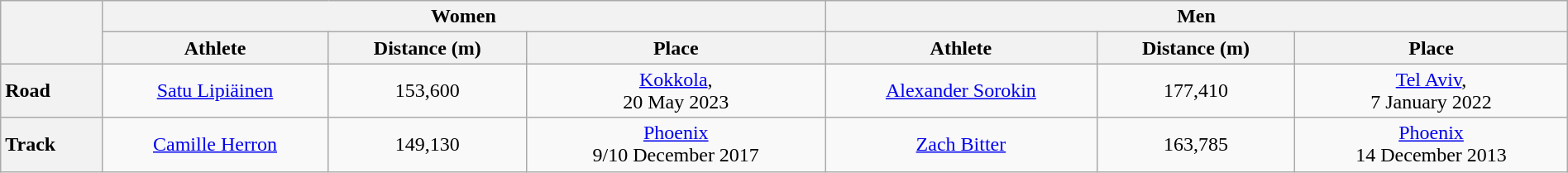<table class="wikitable" style="text-align: center; width: 100%">
<tr>
<th rowspan="2"></th>
<th colspan="3">Women</th>
<th colspan="3">Men</th>
</tr>
<tr -->
<th>Athlete</th>
<th>Distance (m)</th>
<th>Place</th>
<th>Athlete</th>
<th>Distance (m)</th>
<th>Place</th>
</tr>
<tr -->
<th style="text-align: left">Road</th>
<td><a href='#'>Satu Lipiäinen</a><br></td>
<td>153,600</td>
<td><a href='#'>Kokkola</a>, <br>20 May 2023</td>
<td><a href='#'>Alexander Sorokin</a><br></td>
<td>177,410</td>
<td><a href='#'>Tel Aviv</a>, <br>7 January 2022</td>
</tr>
<tr -->
<th style="text-align: left">Track</th>
<td><a href='#'>Camille Herron</a><br></td>
<td>149,130</td>
<td><a href='#'>Phoenix</a> <br>9/10 December 2017</td>
<td><a href='#'>Zach Bitter</a><br></td>
<td>163,785</td>
<td><a href='#'>Phoenix</a> <br>14 December 2013</td>
</tr>
</table>
